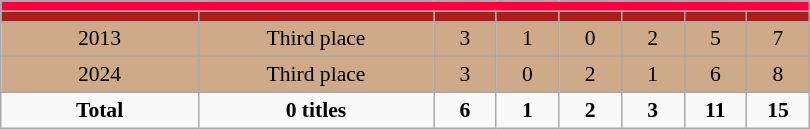<table class="wikitable" style="text-align: center;font-size:90%;">
<tr>
<th style="background:#FF003F;" colspan=11></th>
</tr>
<tr>
<th style="background:#B31B1B;" width=125></th>
<th style="background:#B31B1B;" width=150></th>
<th style="background:#B31B1B;" width=35></th>
<th style="background:#B31B1B;" width=35></th>
<th style="background:#B31B1B;" width=35></th>
<th style="background:#B31B1B;" width=35></th>
<th style="background:#B31B1B;" width=35></th>
<th style="background:#B31B1B;" width=35></th>
</tr>
<tr bgcolor=#CFAA88>
<td>2013</td>
<td>Third place</td>
<td>3</td>
<td>1</td>
<td>0</td>
<td>2</td>
<td>5</td>
<td>7</td>
</tr>
<tr bgcolor=#CFAA88>
<td>2024</td>
<td>Third place</td>
<td>3</td>
<td>0</td>
<td>2</td>
<td>1</td>
<td>6</td>
<td>8</td>
</tr>
<tr>
<td><strong>Total</strong></td>
<td><strong>0 titles</strong></td>
<td><strong>6</strong></td>
<td><strong>1</strong></td>
<td><strong>2</strong></td>
<td><strong>3</strong></td>
<td><strong>11</strong></td>
<td><strong>15</strong></td>
</tr>
</table>
